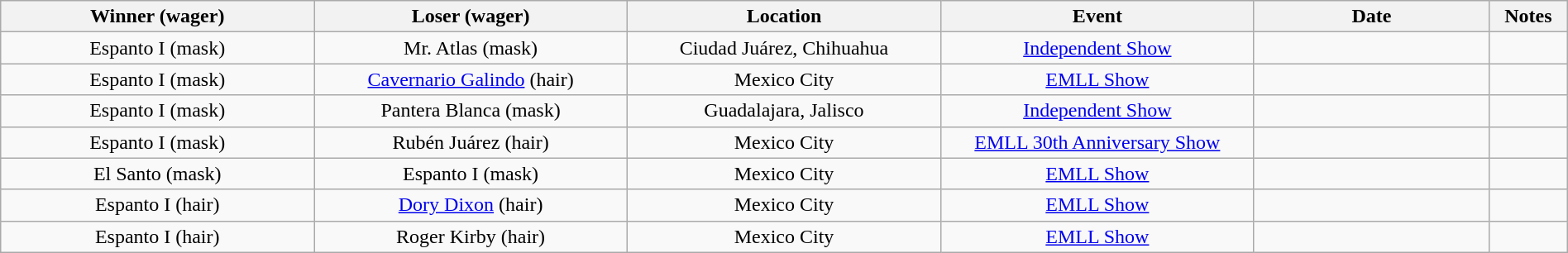<table class="wikitable sortable" width=100%  style="text-align: center">
<tr>
<th width=20% scope="col">Winner (wager)</th>
<th width=20% scope="col">Loser (wager)</th>
<th width=20% scope="col">Location</th>
<th width=20% scope="col">Event</th>
<th width=15% scope="col">Date</th>
<th class="unsortable" width=5% scope="col">Notes</th>
</tr>
<tr>
<td>Espanto I (mask)</td>
<td>Mr. Atlas (mask)</td>
<td>Ciudad Juárez, Chihuahua</td>
<td><a href='#'>Independent Show</a></td>
<td></td>
<td></td>
</tr>
<tr>
<td>Espanto I (mask)</td>
<td><a href='#'>Cavernario Galindo</a> (hair)</td>
<td>Mexico City</td>
<td><a href='#'>EMLL Show</a></td>
<td></td>
<td></td>
</tr>
<tr>
<td>Espanto I (mask)</td>
<td>Pantera Blanca (mask)</td>
<td>Guadalajara, Jalisco</td>
<td><a href='#'>Independent Show</a></td>
<td></td>
<td></td>
</tr>
<tr>
<td>Espanto I (mask)</td>
<td>Rubén Juárez (hair)</td>
<td>Mexico City</td>
<td><a href='#'>EMLL 30th Anniversary Show</a></td>
<td></td>
<td></td>
</tr>
<tr>
<td>El Santo (mask)</td>
<td>Espanto I (mask)</td>
<td>Mexico City</td>
<td><a href='#'>EMLL Show</a></td>
<td></td>
<td></td>
</tr>
<tr>
<td>Espanto I (hair)</td>
<td><a href='#'>Dory Dixon</a> (hair)</td>
<td>Mexico City</td>
<td><a href='#'>EMLL Show</a></td>
<td></td>
<td></td>
</tr>
<tr>
<td>Espanto I (hair)</td>
<td>Roger Kirby (hair)</td>
<td>Mexico City</td>
<td><a href='#'>EMLL Show</a></td>
<td></td>
<td></td>
</tr>
</table>
